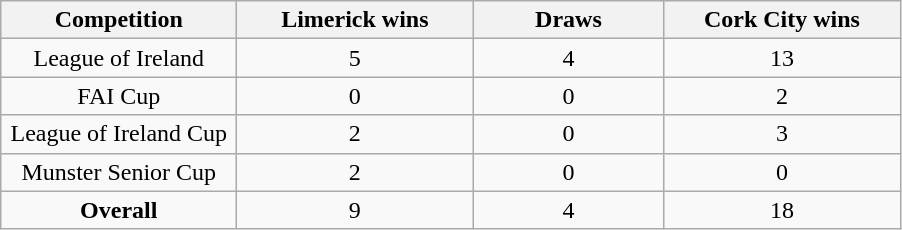<table class="wikitable" style="text-align:center">
<tr>
<th width=150>Competition</th>
<th width=150>Limerick wins</th>
<th width=120>Draws</th>
<th width=150>Cork City wins</th>
</tr>
<tr>
<td>League of Ireland</td>
<td>5</td>
<td>4</td>
<td>13</td>
</tr>
<tr>
<td>FAI Cup</td>
<td>0</td>
<td>0</td>
<td>2</td>
</tr>
<tr>
<td>League of Ireland Cup</td>
<td>2</td>
<td>0</td>
<td>3</td>
</tr>
<tr>
<td>Munster Senior Cup</td>
<td>2</td>
<td>0</td>
<td>0</td>
</tr>
<tr>
<td><strong>Overall</strong></td>
<td>9</td>
<td>4</td>
<td>18</td>
</tr>
</table>
